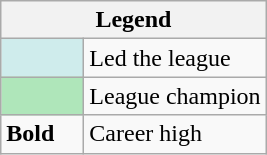<table class="wikitable">
<tr>
<th colspan="2">Legend</th>
</tr>
<tr>
<td style="background:#cfecec; width:3em;"></td>
<td>Led the league</td>
</tr>
<tr>
<td style="background:#afe6ba; width:3em;"></td>
<td>League champion</td>
</tr>
<tr>
<td><strong>Bold</strong></td>
<td>Career high</td>
</tr>
</table>
